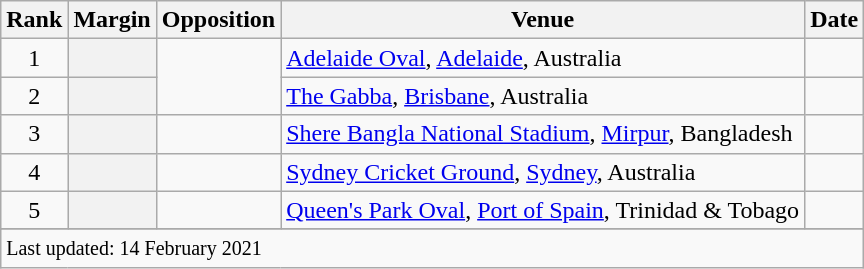<table class="wikitable plainrowheaders sortable">
<tr>
<th scope=col>Rank</th>
<th scope=col>Margin</th>
<th scope=col>Opposition</th>
<th scope=col>Venue</th>
<th scope=col>Date</th>
</tr>
<tr>
<td align=center>1</td>
<th scope=row style=text-align:center;></th>
<td rowspan=2></td>
<td><a href='#'>Adelaide Oval</a>, <a href='#'>Adelaide</a>, Australia</td>
<td></td>
</tr>
<tr>
<td align=center>2</td>
<th scope=row style=text-align:center;></th>
<td><a href='#'>The Gabba</a>, <a href='#'>Brisbane</a>, Australia</td>
<td></td>
</tr>
<tr>
<td align=center>3</td>
<th scope=row style=text-align:center;></th>
<td></td>
<td><a href='#'>Shere Bangla National Stadium</a>, <a href='#'>Mirpur</a>, Bangladesh</td>
<td></td>
</tr>
<tr>
<td align=center>4</td>
<th scope=row style=text-align:center;></th>
<td></td>
<td><a href='#'>Sydney Cricket Ground</a>, <a href='#'>Sydney</a>, Australia</td>
<td></td>
</tr>
<tr>
<td align=center>5</td>
<th scope=row style=text-align:center;></th>
<td></td>
<td><a href='#'>Queen's Park Oval</a>, <a href='#'>Port of Spain</a>, Trinidad & Tobago</td>
<td></td>
</tr>
<tr>
</tr>
<tr class=sortbottom>
<td colspan=5><small>Last updated: 14 February 2021</small></td>
</tr>
</table>
